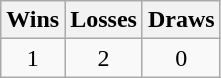<table class="wikitable">
<tr>
<th>Wins</th>
<th>Losses</th>
<th>Draws</th>
</tr>
<tr>
<td align=center>1</td>
<td align=center>2</td>
<td align=center>0</td>
</tr>
</table>
